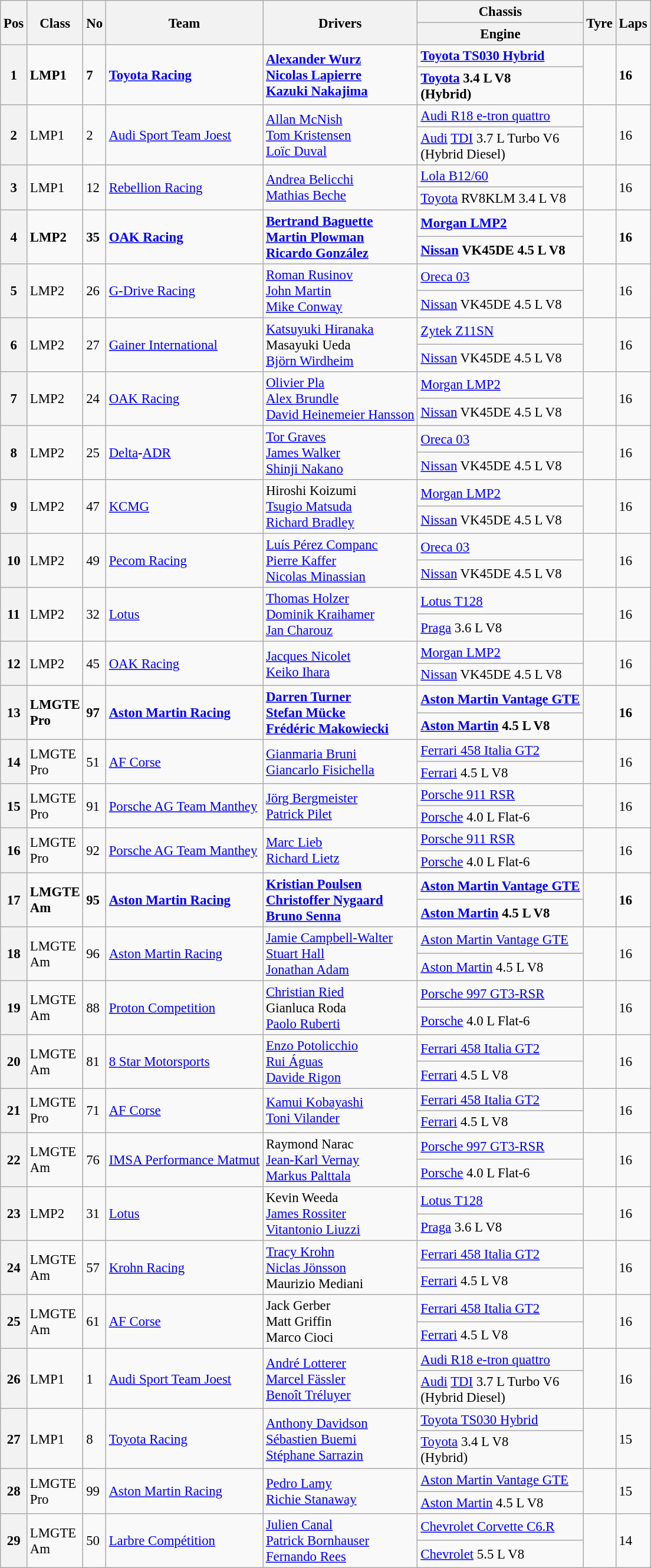<table class="wikitable" style="font-size: 95%;">
<tr>
<th rowspan=2>Pos</th>
<th rowspan=2>Class</th>
<th rowspan=2>No</th>
<th rowspan=2>Team</th>
<th rowspan=2>Drivers</th>
<th>Chassis</th>
<th rowspan=2>Tyre</th>
<th rowspan=2>Laps</th>
</tr>
<tr>
<th>Engine</th>
</tr>
<tr style="font-weight:bold">
<th rowspan=2>1</th>
<td rowspan=2>LMP1</td>
<td rowspan=2>7</td>
<td rowspan=2> <a href='#'>Toyota Racing</a></td>
<td rowspan=2> <a href='#'>Alexander Wurz</a><br> <a href='#'>Nicolas Lapierre</a><br> <a href='#'>Kazuki Nakajima</a></td>
<td><a href='#'>Toyota TS030 Hybrid</a></td>
<td rowspan=2></td>
<td rowspan=2>16</td>
</tr>
<tr style="font-weight:bold">
<td><a href='#'>Toyota</a> 3.4 L V8<br>(Hybrid)</td>
</tr>
<tr>
<th rowspan=2>2</th>
<td rowspan=2>LMP1</td>
<td rowspan=2>2</td>
<td rowspan=2> <a href='#'>Audi Sport Team Joest</a></td>
<td rowspan=2> <a href='#'>Allan McNish</a><br> <a href='#'>Tom Kristensen</a><br> <a href='#'>Loïc Duval</a></td>
<td><a href='#'>Audi R18 e-tron quattro</a></td>
<td rowspan=2></td>
<td rowspan=2>16</td>
</tr>
<tr>
<td><a href='#'>Audi</a> <a href='#'>TDI</a> 3.7 L Turbo V6<br>(Hybrid Diesel)</td>
</tr>
<tr>
<th rowspan=2>3</th>
<td rowspan=2>LMP1</td>
<td rowspan=2>12</td>
<td rowspan=2> <a href='#'>Rebellion Racing</a></td>
<td rowspan=2> <a href='#'>Andrea Belicchi</a><br> <a href='#'>Mathias Beche</a></td>
<td><a href='#'>Lola B12/60</a></td>
<td rowspan=2></td>
<td rowspan=2>16</td>
</tr>
<tr>
<td><a href='#'>Toyota</a> RV8KLM 3.4 L V8</td>
</tr>
<tr style="font-weight:bold">
<th rowspan=2>4</th>
<td rowspan=2>LMP2</td>
<td rowspan=2>35</td>
<td rowspan=2> <a href='#'>OAK Racing</a></td>
<td rowspan=2> <a href='#'>Bertrand Baguette</a><br> <a href='#'>Martin Plowman</a><br> <a href='#'>Ricardo González</a></td>
<td><a href='#'>Morgan LMP2</a></td>
<td rowspan=2></td>
<td rowspan=2>16</td>
</tr>
<tr style="font-weight:bold">
<td><a href='#'>Nissan</a> VK45DE 4.5 L V8</td>
</tr>
<tr>
<th rowspan=2>5</th>
<td rowspan=2>LMP2</td>
<td rowspan=2>26</td>
<td rowspan=2> <a href='#'>G-Drive Racing</a></td>
<td rowspan=2> <a href='#'>Roman Rusinov</a><br> <a href='#'>John Martin</a><br> <a href='#'>Mike Conway</a></td>
<td><a href='#'>Oreca 03</a></td>
<td rowspan=2></td>
<td rowspan=2>16</td>
</tr>
<tr>
<td><a href='#'>Nissan</a> VK45DE 4.5 L V8</td>
</tr>
<tr>
<th rowspan=2>6</th>
<td rowspan=2>LMP2</td>
<td rowspan=2>27</td>
<td rowspan=2> <a href='#'>Gainer International</a></td>
<td rowspan=2> <a href='#'>Katsuyuki Hiranaka</a><br> Masayuki Ueda<br> <a href='#'>Björn Wirdheim</a></td>
<td><a href='#'>Zytek Z11SN</a></td>
<td rowspan=2></td>
<td rowspan=2>16</td>
</tr>
<tr>
<td><a href='#'>Nissan</a> VK45DE 4.5 L V8</td>
</tr>
<tr>
<th rowspan=2>7</th>
<td rowspan=2>LMP2</td>
<td rowspan=2>24</td>
<td rowspan=2> <a href='#'>OAK Racing</a></td>
<td rowspan=2> <a href='#'>Olivier Pla</a><br> <a href='#'>Alex Brundle</a><br> <a href='#'>David Heinemeier Hansson</a></td>
<td><a href='#'>Morgan LMP2</a></td>
<td rowspan=2></td>
<td rowspan=2>16</td>
</tr>
<tr>
<td><a href='#'>Nissan</a> VK45DE 4.5 L V8</td>
</tr>
<tr>
<th rowspan=2>8</th>
<td rowspan=2>LMP2</td>
<td rowspan=2>25</td>
<td rowspan=2> <a href='#'>Delta</a>-<a href='#'>ADR</a></td>
<td rowspan=2> <a href='#'>Tor Graves</a><br> <a href='#'>James Walker</a><br> <a href='#'>Shinji Nakano</a></td>
<td><a href='#'>Oreca 03</a></td>
<td rowspan=2></td>
<td rowspan=2>16</td>
</tr>
<tr>
<td><a href='#'>Nissan</a> VK45DE 4.5 L V8</td>
</tr>
<tr>
<th rowspan=2>9</th>
<td rowspan=2>LMP2</td>
<td rowspan=2>47</td>
<td rowspan=2> <a href='#'>KCMG</a></td>
<td rowspan=2> Hiroshi Koizumi<br> <a href='#'>Tsugio Matsuda</a><br> <a href='#'>Richard Bradley</a></td>
<td><a href='#'>Morgan LMP2</a></td>
<td rowspan=2></td>
<td rowspan=2>16</td>
</tr>
<tr>
<td><a href='#'>Nissan</a> VK45DE 4.5 L V8</td>
</tr>
<tr>
<th rowspan=2>10</th>
<td rowspan=2>LMP2</td>
<td rowspan=2>49</td>
<td rowspan=2> <a href='#'>Pecom Racing</a></td>
<td rowspan=2> <a href='#'>Luís Pérez Companc</a><br> <a href='#'>Pierre Kaffer</a><br> <a href='#'>Nicolas Minassian</a></td>
<td><a href='#'>Oreca 03</a></td>
<td rowspan=2></td>
<td rowspan=2>16</td>
</tr>
<tr>
<td><a href='#'>Nissan</a> VK45DE 4.5 L V8</td>
</tr>
<tr>
<th rowspan=2>11</th>
<td rowspan=2>LMP2</td>
<td rowspan=2>32</td>
<td rowspan=2> <a href='#'>Lotus</a></td>
<td rowspan=2> <a href='#'>Thomas Holzer</a><br> <a href='#'>Dominik Kraihamer</a><br> <a href='#'>Jan Charouz</a></td>
<td><a href='#'>Lotus T128</a></td>
<td rowspan=2></td>
<td rowspan=2>16</td>
</tr>
<tr>
<td><a href='#'>Praga</a> 3.6 L V8</td>
</tr>
<tr>
<th rowspan=2>12</th>
<td rowspan=2>LMP2</td>
<td rowspan=2>45</td>
<td rowspan=2> <a href='#'>OAK Racing</a></td>
<td rowspan=2> <a href='#'>Jacques Nicolet</a><br> <a href='#'>Keiko Ihara</a></td>
<td><a href='#'>Morgan LMP2</a></td>
<td rowspan=2></td>
<td rowspan=2>16</td>
</tr>
<tr>
<td><a href='#'>Nissan</a> VK45DE 4.5 L V8</td>
</tr>
<tr style="font-weight:bold">
<th rowspan=2>13</th>
<td rowspan=2>LMGTE<br>Pro</td>
<td rowspan=2>97</td>
<td rowspan=2> <a href='#'>Aston Martin Racing</a></td>
<td rowspan=2> <a href='#'>Darren Turner</a><br> <a href='#'>Stefan Mücke</a><br> <a href='#'>Frédéric Makowiecki</a></td>
<td><a href='#'>Aston Martin Vantage GTE</a></td>
<td rowspan=2></td>
<td rowspan=2>16</td>
</tr>
<tr style="font-weight:bold">
<td><a href='#'>Aston Martin</a> 4.5 L V8</td>
</tr>
<tr>
<th rowspan=2>14</th>
<td rowspan=2>LMGTE<br>Pro</td>
<td rowspan=2>51</td>
<td rowspan=2> <a href='#'>AF Corse</a></td>
<td rowspan=2> <a href='#'>Gianmaria Bruni</a><br> <a href='#'>Giancarlo Fisichella</a></td>
<td><a href='#'>Ferrari 458 Italia GT2</a></td>
<td rowspan=2></td>
<td rowspan=2>16</td>
</tr>
<tr>
<td><a href='#'>Ferrari</a> 4.5 L V8</td>
</tr>
<tr>
<th rowspan=2>15</th>
<td rowspan=2>LMGTE<br>Pro</td>
<td rowspan=2>91</td>
<td rowspan=2> <a href='#'>Porsche AG Team Manthey</a></td>
<td rowspan=2> <a href='#'>Jörg Bergmeister</a><br> <a href='#'>Patrick Pilet</a></td>
<td><a href='#'>Porsche 911 RSR</a></td>
<td rowspan=2></td>
<td rowspan=2>16</td>
</tr>
<tr>
<td><a href='#'>Porsche</a> 4.0 L Flat-6</td>
</tr>
<tr>
<th rowspan=2>16</th>
<td rowspan=2>LMGTE<br>Pro</td>
<td rowspan=2>92</td>
<td rowspan=2> <a href='#'>Porsche AG Team Manthey</a></td>
<td rowspan=2> <a href='#'>Marc Lieb</a><br> <a href='#'>Richard Lietz</a></td>
<td><a href='#'>Porsche 911 RSR</a></td>
<td rowspan=2></td>
<td rowspan=2>16</td>
</tr>
<tr>
<td><a href='#'>Porsche</a> 4.0 L Flat-6</td>
</tr>
<tr style="font-weight:bold">
<th rowspan=2>17</th>
<td rowspan=2>LMGTE<br>Am</td>
<td rowspan=2>95</td>
<td rowspan=2> <a href='#'>Aston Martin Racing</a></td>
<td rowspan=2> <a href='#'>Kristian Poulsen</a><br> <a href='#'>Christoffer Nygaard</a><br> <a href='#'>Bruno Senna</a></td>
<td><a href='#'>Aston Martin Vantage GTE</a></td>
<td rowspan=2></td>
<td rowspan=2>16</td>
</tr>
<tr style="font-weight:bold">
<td><a href='#'>Aston Martin</a> 4.5 L V8</td>
</tr>
<tr>
<th rowspan=2>18</th>
<td rowspan=2>LMGTE<br>Am</td>
<td rowspan=2>96</td>
<td rowspan=2> <a href='#'>Aston Martin Racing</a></td>
<td rowspan=2> <a href='#'>Jamie Campbell-Walter</a><br> <a href='#'>Stuart Hall</a><br> <a href='#'>Jonathan Adam</a></td>
<td><a href='#'>Aston Martin Vantage GTE</a></td>
<td rowspan=2></td>
<td rowspan=2>16</td>
</tr>
<tr>
<td><a href='#'>Aston Martin</a> 4.5 L V8</td>
</tr>
<tr>
<th rowspan=2>19</th>
<td rowspan=2>LMGTE<br>Am</td>
<td rowspan=2>88</td>
<td rowspan=2> <a href='#'>Proton Competition</a></td>
<td rowspan=2> <a href='#'>Christian Ried</a><br> Gianluca Roda<br> <a href='#'>Paolo Ruberti</a></td>
<td><a href='#'>Porsche 997 GT3-RSR</a></td>
<td rowspan=2></td>
<td rowspan=2>16</td>
</tr>
<tr>
<td><a href='#'>Porsche</a> 4.0 L Flat-6</td>
</tr>
<tr>
<th rowspan=2>20</th>
<td rowspan=2>LMGTE<br>Am</td>
<td rowspan=2>81</td>
<td rowspan=2> <a href='#'>8 Star Motorsports</a></td>
<td rowspan=2> <a href='#'>Enzo Potolicchio</a><br> <a href='#'>Rui Águas</a><br> <a href='#'>Davide Rigon</a></td>
<td><a href='#'>Ferrari 458 Italia GT2</a></td>
<td rowspan=2></td>
<td rowspan=2>16</td>
</tr>
<tr>
<td><a href='#'>Ferrari</a> 4.5 L V8</td>
</tr>
<tr>
<th rowspan=2>21</th>
<td rowspan=2>LMGTE<br>Pro</td>
<td rowspan=2>71</td>
<td rowspan=2> <a href='#'>AF Corse</a></td>
<td rowspan=2> <a href='#'>Kamui Kobayashi</a><br> <a href='#'>Toni Vilander</a></td>
<td><a href='#'>Ferrari 458 Italia GT2</a></td>
<td rowspan=2></td>
<td rowspan=2>16</td>
</tr>
<tr>
<td><a href='#'>Ferrari</a> 4.5 L V8</td>
</tr>
<tr>
<th rowspan=2>22</th>
<td rowspan=2>LMGTE<br>Am</td>
<td rowspan=2>76</td>
<td rowspan=2> <a href='#'>IMSA Performance Matmut</a></td>
<td rowspan=2> Raymond Narac<br> <a href='#'>Jean-Karl Vernay</a><br> <a href='#'>Markus Palttala</a></td>
<td><a href='#'>Porsche 997 GT3-RSR</a></td>
<td rowspan=2></td>
<td rowspan=2>16</td>
</tr>
<tr>
<td><a href='#'>Porsche</a> 4.0 L Flat-6</td>
</tr>
<tr>
<th rowspan=2>23</th>
<td rowspan=2>LMP2</td>
<td rowspan=2>31</td>
<td rowspan=2> <a href='#'>Lotus</a></td>
<td rowspan=2> Kevin Weeda<br> <a href='#'>James Rossiter</a><br> <a href='#'>Vitantonio Liuzzi</a></td>
<td><a href='#'>Lotus T128</a></td>
<td rowspan=2></td>
<td rowspan=2>16</td>
</tr>
<tr>
<td><a href='#'>Praga</a> 3.6 L V8</td>
</tr>
<tr>
<th rowspan=2>24</th>
<td rowspan=2>LMGTE<br>Am</td>
<td rowspan=2>57</td>
<td rowspan=2> <a href='#'>Krohn Racing</a></td>
<td rowspan=2> <a href='#'>Tracy Krohn</a><br> <a href='#'>Niclas Jönsson</a><br> Maurizio Mediani</td>
<td><a href='#'>Ferrari 458 Italia GT2</a></td>
<td rowspan=2></td>
<td rowspan=2>16</td>
</tr>
<tr>
<td><a href='#'>Ferrari</a> 4.5 L V8</td>
</tr>
<tr>
<th rowspan=2>25</th>
<td rowspan=2>LMGTE<br>Am</td>
<td rowspan=2>61</td>
<td rowspan=2> <a href='#'>AF Corse</a></td>
<td rowspan=2> Jack Gerber<br> Matt Griffin<br> Marco Cioci</td>
<td><a href='#'>Ferrari 458 Italia GT2</a></td>
<td rowspan=2></td>
<td rowspan=2>16</td>
</tr>
<tr>
<td><a href='#'>Ferrari</a> 4.5 L V8</td>
</tr>
<tr>
<th rowspan=2>26</th>
<td rowspan=2>LMP1</td>
<td rowspan=2>1</td>
<td rowspan=2> <a href='#'>Audi Sport Team Joest</a></td>
<td rowspan=2> <a href='#'>André Lotterer</a><br> <a href='#'>Marcel Fässler</a><br> <a href='#'>Benoît Tréluyer</a></td>
<td><a href='#'>Audi R18 e-tron quattro</a></td>
<td rowspan=2></td>
<td rowspan=2>16</td>
</tr>
<tr>
<td><a href='#'>Audi</a> <a href='#'>TDI</a> 3.7 L Turbo V6<br>(Hybrid Diesel)</td>
</tr>
<tr>
<th rowspan=2>27</th>
<td rowspan=2>LMP1</td>
<td rowspan=2>8</td>
<td rowspan=2> <a href='#'>Toyota Racing</a></td>
<td rowspan=2> <a href='#'>Anthony Davidson</a><br> <a href='#'>Sébastien Buemi</a><br> <a href='#'>Stéphane Sarrazin</a></td>
<td><a href='#'>Toyota TS030 Hybrid</a></td>
<td rowspan=2></td>
<td rowspan=2>15</td>
</tr>
<tr>
<td><a href='#'>Toyota</a> 3.4 L V8<br>(Hybrid)</td>
</tr>
<tr>
<th rowspan=2>28</th>
<td rowspan=2>LMGTE<br>Pro</td>
<td rowspan=2>99</td>
<td rowspan=2> <a href='#'>Aston Martin Racing</a></td>
<td rowspan=2> <a href='#'>Pedro Lamy</a><br> <a href='#'>Richie Stanaway</a></td>
<td><a href='#'>Aston Martin Vantage GTE</a></td>
<td rowspan=2></td>
<td rowspan=2>15</td>
</tr>
<tr>
<td><a href='#'>Aston Martin</a> 4.5 L V8</td>
</tr>
<tr>
<th rowspan=2>29</th>
<td rowspan=2>LMGTE<br>Am</td>
<td rowspan=2>50</td>
<td rowspan=2> <a href='#'>Larbre Compétition</a></td>
<td rowspan=2> <a href='#'>Julien Canal</a><br> <a href='#'>Patrick Bornhauser</a><br> <a href='#'>Fernando Rees</a></td>
<td><a href='#'>Chevrolet Corvette C6.R</a></td>
<td rowspan=2></td>
<td rowspan=2>14</td>
</tr>
<tr>
<td><a href='#'>Chevrolet</a> 5.5 L V8</td>
</tr>
</table>
